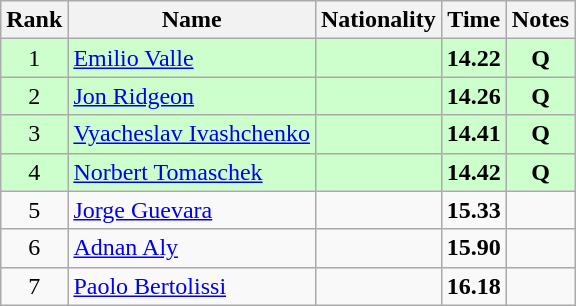<table class="wikitable sortable" style="text-align:center">
<tr>
<th>Rank</th>
<th>Name</th>
<th>Nationality</th>
<th>Time</th>
<th>Notes</th>
</tr>
<tr bgcolor=ccffcc>
<td>1</td>
<td align=left><a href='#'>Emilio Valle</a></td>
<td align=left></td>
<td><strong>14.22</strong></td>
<td><strong>Q</strong></td>
</tr>
<tr bgcolor=ccffcc>
<td>2</td>
<td align=left><a href='#'>Jon Ridgeon</a></td>
<td align=left></td>
<td><strong>14.26</strong></td>
<td><strong>Q</strong></td>
</tr>
<tr bgcolor=ccffcc>
<td>3</td>
<td align=left><a href='#'>Vyacheslav Ivashchenko</a></td>
<td align=left></td>
<td><strong>14.41</strong></td>
<td><strong>Q</strong></td>
</tr>
<tr bgcolor=ccffcc>
<td>4</td>
<td align=left><a href='#'>Norbert Tomaschek</a></td>
<td align=left></td>
<td><strong>14.42</strong></td>
<td><strong>Q</strong></td>
</tr>
<tr>
<td>5</td>
<td align=left><a href='#'>Jorge Guevara</a></td>
<td align=left></td>
<td><strong>15.33</strong></td>
<td></td>
</tr>
<tr>
<td>6</td>
<td align=left><a href='#'>Adnan Aly</a></td>
<td align=left></td>
<td><strong>15.90</strong></td>
<td></td>
</tr>
<tr>
<td>7</td>
<td align=left><a href='#'>Paolo Bertolissi</a></td>
<td align=left></td>
<td><strong>16.18</strong></td>
<td></td>
</tr>
</table>
